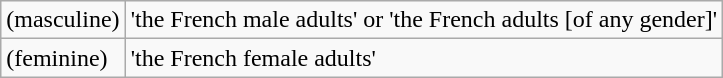<table class="wikitable">
<tr>
<td> (masculine)</td>
<td>'the French male adults' or 'the French adults [of any gender]'</td>
</tr>
<tr>
<td> (feminine)</td>
<td>'the French female adults'</td>
</tr>
</table>
